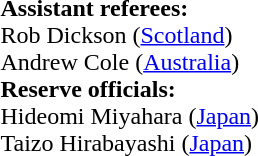<table style="width:100%">
<tr>
<td><br><strong>Assistant referees:</strong>
<br>Rob Dickson (<a href='#'>Scotland</a>)
<br>Andrew Cole (<a href='#'>Australia</a>)
<br><strong>Reserve officials:</strong>
<br>Hideomi Miyahara (<a href='#'>Japan</a>)
<br>Taizo Hirabayashi (<a href='#'>Japan</a>)</td>
</tr>
</table>
